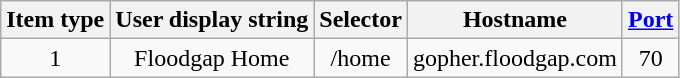<table class="wikitable" style="text-align:center">
<tr>
<th>Item type</th>
<th>User display string</th>
<th>Selector</th>
<th>Hostname</th>
<th><a href='#'>Port</a></th>
</tr>
<tr>
<td>1</td>
<td>Floodgap Home</td>
<td>/home</td>
<td>gopher.floodgap.com</td>
<td>70</td>
</tr>
</table>
